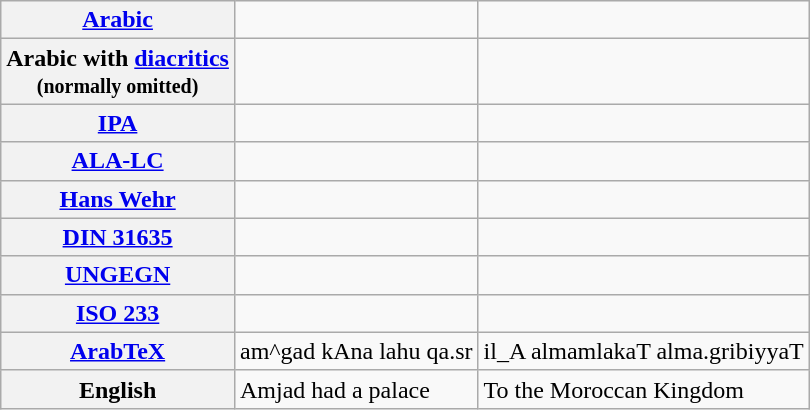<table class="wikitable">
<tr>
<th><a href='#'>Arabic</a></th>
<td style="font-size:larger"></td>
<td style="font-size:larger"></td>
</tr>
<tr>
<th>Arabic with <a href='#'>diacritics</a><br><small>(normally omitted)</small></th>
<td style="font-size:larger"></td>
<td style="font-size:larger"></td>
</tr>
<tr>
<th><a href='#'>IPA</a></th>
<td></td>
<td></td>
</tr>
<tr>
<th><a href='#'>ALA-LC</a></th>
<td></td>
<td></td>
</tr>
<tr>
<th><a href='#'>Hans Wehr</a></th>
<td></td>
<td></td>
</tr>
<tr>
<th><a href='#'>DIN 31635</a></th>
<td></td>
<td></td>
</tr>
<tr>
<th><a href='#'>UNGEGN</a></th>
<td></td>
<td></td>
</tr>
<tr>
<th><a href='#'>ISO 233</a></th>
<td></td>
<td></td>
</tr>
<tr>
<th><a href='#'>ArabTeX</a></th>
<td>am^gad kAna lahu qa.sr</td>
<td>il_A almamlakaT alma.gribiyyaT</td>
</tr>
<tr>
<th>English</th>
<td>Amjad had a palace</td>
<td>To the Moroccan Kingdom</td>
</tr>
</table>
